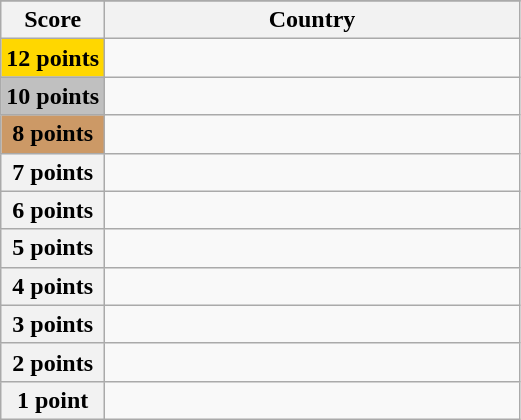<table class="wikitable">
<tr>
</tr>
<tr>
<th scope="col" width="20%">Score</th>
<th scope="col">Country</th>
</tr>
<tr>
<th scope="row" style="background:gold">12 points</th>
<td></td>
</tr>
<tr>
<th scope="row" style="background:silver">10 points</th>
<td></td>
</tr>
<tr>
<th scope="row" style="background:#CC9966">8 points</th>
<td></td>
</tr>
<tr>
<th scope="row">7 points</th>
<td></td>
</tr>
<tr>
<th scope="row">6 points</th>
<td></td>
</tr>
<tr>
<th scope="row">5 points</th>
<td></td>
</tr>
<tr>
<th scope="row">4 points</th>
<td></td>
</tr>
<tr>
<th scope="row">3 points</th>
<td></td>
</tr>
<tr>
<th scope="row">2 points</th>
<td></td>
</tr>
<tr>
<th scope="row">1 point</th>
<td></td>
</tr>
</table>
